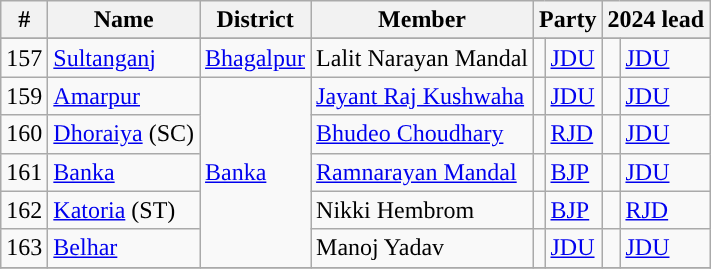<table class="wikitable">
<tr>
<th>#</th>
<th>Name</th>
<th>District</th>
<th>Member</th>
<th colspan="2">Party</th>
<th colspan="2">2024 lead</th>
</tr>
<tr>
</tr>
<tr>
<td>157</td>
<td><a href='#'>Sultanganj</a></td>
<td><a href='#'>Bhagalpur</a></td>
<td>Lalit Narayan Mandal</td>
<td style="background-color: "></td>
<td><a href='#'>JDU</a></td>
<td style="background-color: "></td>
<td><a href='#'>JDU</a></td>
</tr>
<tr>
<td>159</td>
<td><a href='#'>Amarpur</a></td>
<td rowspan="5"><a href='#'>Banka</a></td>
<td><a href='#'>Jayant Raj Kushwaha</a></td>
<td style="background-color: "></td>
<td><a href='#'>JDU</a></td>
<td style="background-color: "></td>
<td><a href='#'>JDU</a></td>
</tr>
<tr>
<td>160</td>
<td><a href='#'>Dhoraiya</a> (SC)</td>
<td><a href='#'>Bhudeo Choudhary</a></td>
<td style="background-color: "></td>
<td><a href='#'>RJD</a></td>
<td style="background-color: "></td>
<td><a href='#'>JDU</a></td>
</tr>
<tr>
<td>161</td>
<td><a href='#'>Banka</a></td>
<td><a href='#'>Ramnarayan Mandal</a></td>
<td style="background-color: "></td>
<td><a href='#'>BJP</a></td>
<td style="background-color: "></td>
<td><a href='#'>JDU</a></td>
</tr>
<tr>
<td>162</td>
<td><a href='#'>Katoria</a> (ST)</td>
<td>Nikki Hembrom</td>
<td style="background-color: "></td>
<td><a href='#'>BJP</a></td>
<td style="background-color: "></td>
<td><a href='#'>RJD</a></td>
</tr>
<tr>
<td>163</td>
<td><a href='#'>Belhar</a></td>
<td>Manoj Yadav</td>
<td style="background-color: "></td>
<td><a href='#'>JDU</a></td>
<td style="background-color: "></td>
<td><a href='#'>JDU</a></td>
</tr>
<tr>
</tr>
</table>
